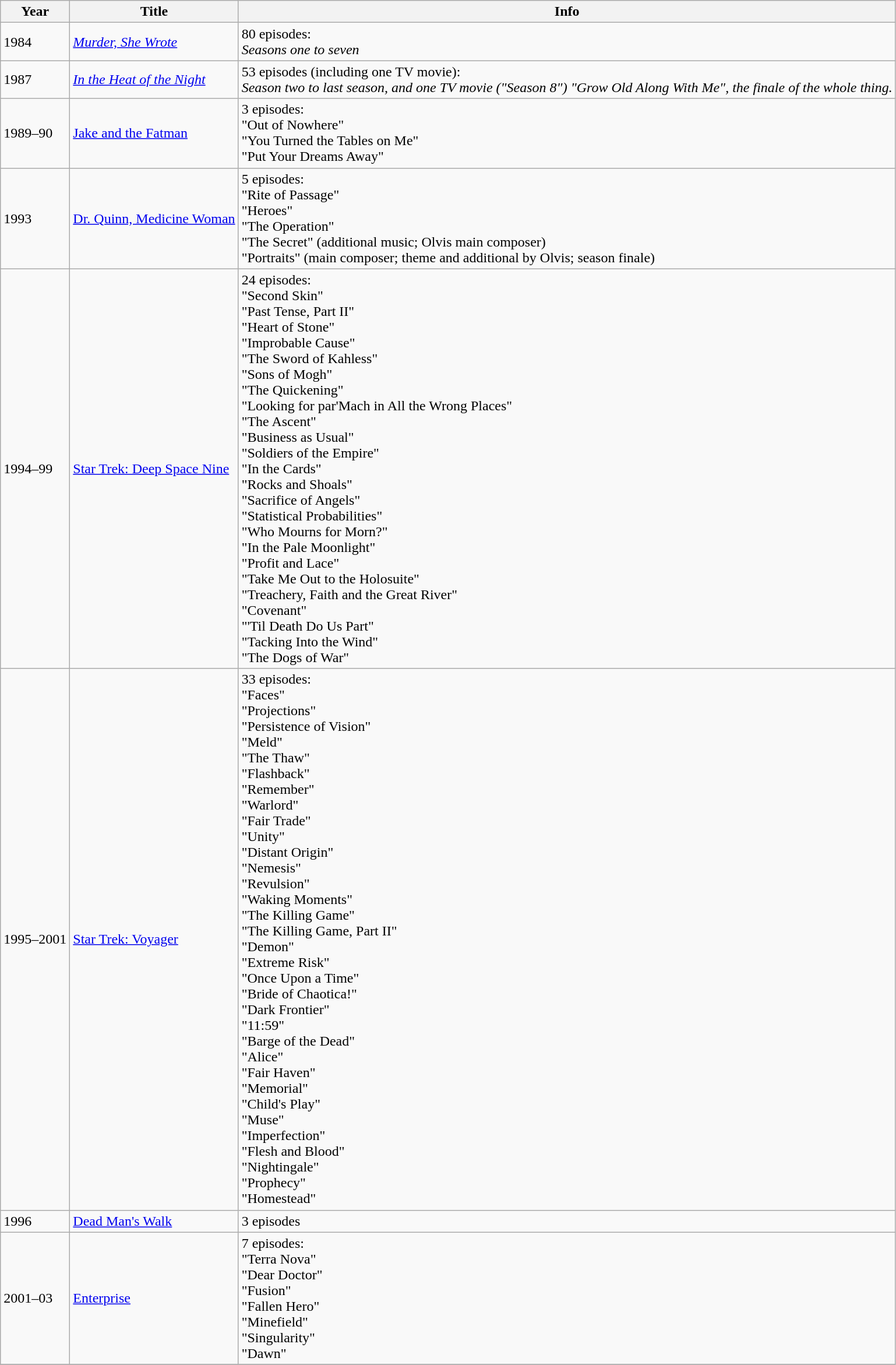<table class="wikitable sortable" border="1">
<tr>
<th>Year</th>
<th>Title</th>
<th>Info</th>
</tr>
<tr>
<td>1984</td>
<td><em><a href='#'>Murder, She Wrote</a></em></td>
<td>80 episodes:<br><em>Seasons one to seven</em></td>
</tr>
<tr>
<td>1987</td>
<td><em><a href='#'>In the Heat of the Night</a></em></td>
<td>53 episodes (including one TV movie):<br><em>Season two to last season, and one TV movie ("Season 8") "Grow Old Along With Me", the finale of the whole thing.</td>
</tr>
<tr>
<td>1989–90</td>
<td></em><a href='#'>Jake and the Fatman</a><em></td>
<td>3 episodes: <br>"Out of Nowhere" <br>"You Turned the Tables on Me"<br>"Put Your Dreams Away"</td>
</tr>
<tr>
<td>1993</td>
<td></em><a href='#'>Dr. Quinn, Medicine Woman</a><em></td>
<td>5 episodes:<br>"Rite of Passage"<br>"Heroes"<br>"The Operation"<br>"The Secret" (additional music; Olvis main composer)<br>"Portraits" (main composer; theme and additional by Olvis; season finale)</td>
</tr>
<tr>
<td>1994–99</td>
<td></em><a href='#'>Star Trek: Deep Space Nine</a><em></td>
<td>24 episodes:<br>"Second Skin"<br>"Past Tense, Part II"<br>"Heart of Stone"<br>"Improbable Cause"<br>"The Sword of Kahless"<br>"Sons of Mogh"<br>"The Quickening"<br>"Looking for par'Mach in All the Wrong Places"<br>"The Ascent"<br>"Business as Usual"<br>"Soldiers of the Empire"<br>"In the Cards"<br>"Rocks and Shoals"<br>"Sacrifice of Angels"<br>"Statistical Probabilities"<br>"Who Mourns for Morn?"<br>"In the Pale Moonlight"<br>"Profit and Lace"<br>"Take Me Out to the Holosuite"<br>"Treachery, Faith and the Great River"<br>"Covenant"<br>"'Til Death Do Us Part"<br>"Tacking Into the Wind"<br>"The Dogs of War"</td>
</tr>
<tr>
<td>1995–2001</td>
<td></em><a href='#'>Star Trek: Voyager</a><em></td>
<td>33 episodes:<br>"Faces"<br>"Projections"<br>"Persistence of Vision"<br>"Meld"<br>"The Thaw"<br>"Flashback"<br>"Remember"<br>"Warlord"<br>"Fair Trade"<br>"Unity"<br>"Distant Origin"<br>"Nemesis"<br>"Revulsion"<br>"Waking Moments"<br>"The Killing Game"<br>"The Killing Game, Part II"<br>"Demon"<br>"Extreme Risk"<br>"Once Upon a Time"<br>"Bride of Chaotica!"<br>"Dark Frontier"<br>"11:59"<br>"Barge of the Dead"<br>"Alice"<br>"Fair Haven"<br>"Memorial"<br>"Child's Play"<br>"Muse"<br>"Imperfection"<br>"Flesh and Blood"<br>"Nightingale"<br>"Prophecy"<br>"Homestead"</td>
</tr>
<tr>
<td>1996</td>
<td></em><a href='#'>Dead Man's Walk</a><em></td>
<td>3 episodes</td>
</tr>
<tr>
<td>2001–03</td>
<td></em><a href='#'>Enterprise</a><em></td>
<td>7 episodes:<br>"Terra Nova"<br>"Dear Doctor"<br>"Fusion"<br>"Fallen Hero"<br>"Minefield"<br>"Singularity"<br>"Dawn"</td>
</tr>
<tr>
</tr>
</table>
